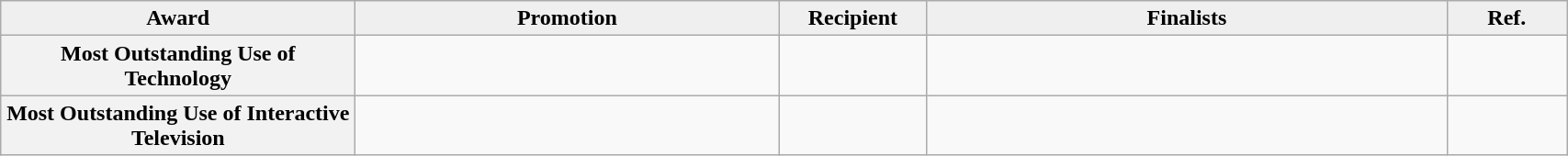<table class="wikitable sortable" width=90%>
<tr>
<th style="background:#efefef;" class="unsortable" width="250">Award</th>
<th style="background:#efefef;" width="300">Promotion</th>
<th style="background:#efefef;" width="100">Recipient</th>
<th style="background:#efefef;" class="unsortable" width="370">Finalists</th>
<th style="background:#efefef;" class="unsortable">Ref.</th>
</tr>
<tr>
<th>Most Outstanding Use of Technology</th>
<td></td>
<td></td>
<td></td>
<td style="text-align:center;"></td>
</tr>
<tr>
<th>Most Outstanding  Use of Interactive Television</th>
<td></td>
<td></td>
<td></td>
<td style="text-align:center;"></td>
</tr>
</table>
